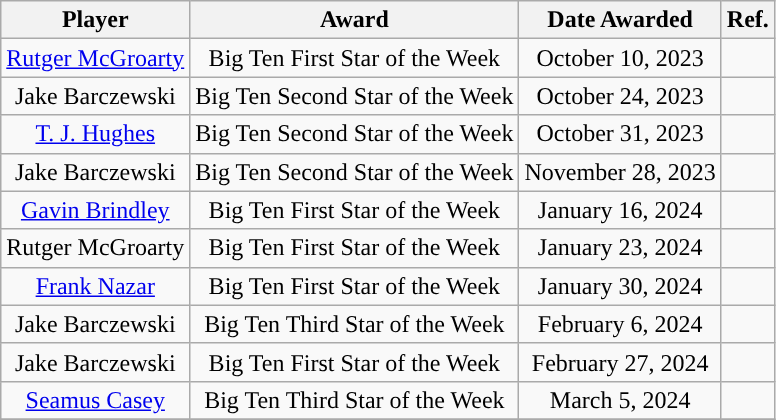<table class="wikitable sortable sortable" style="text-align: center">
<tr align=center>
<th>Player</th>
<th>Award</th>
<th>Date Awarded</th>
<th>Ref.</th>
</tr>
<tr>
<td><a href='#'>Rutger McGroarty</a></td>
<td>Big Ten First Star of the Week</td>
<td>October 10, 2023</td>
<td></td>
</tr>
<tr>
<td>Jake Barczewski</td>
<td>Big Ten Second Star of the Week</td>
<td>October 24, 2023</td>
<td></td>
</tr>
<tr>
<td><a href='#'>T. J. Hughes</a></td>
<td>Big Ten Second Star of the Week</td>
<td>October 31, 2023</td>
<td></td>
</tr>
<tr>
<td>Jake Barczewski</td>
<td>Big Ten Second Star of the Week</td>
<td>November 28, 2023</td>
<td></td>
</tr>
<tr>
<td><a href='#'>Gavin Brindley</a></td>
<td>Big Ten First Star of the Week</td>
<td>January 16, 2024</td>
<td></td>
</tr>
<tr>
<td>Rutger McGroarty</td>
<td>Big Ten First Star of the Week</td>
<td>January 23, 2024</td>
<td></td>
</tr>
<tr>
<td><a href='#'>Frank Nazar</a></td>
<td>Big Ten First Star of the Week</td>
<td>January 30, 2024</td>
<td></td>
</tr>
<tr>
<td>Jake Barczewski</td>
<td>Big Ten Third Star of the Week</td>
<td>February 6, 2024</td>
<td></td>
</tr>
<tr>
<td>Jake Barczewski</td>
<td>Big Ten First Star of the Week</td>
<td>February 27, 2024</td>
<td></td>
</tr>
<tr>
<td><a href='#'>Seamus Casey</a></td>
<td>Big Ten Third Star of the Week</td>
<td>March 5, 2024</td>
<td></td>
</tr>
<tr>
</tr>
</table>
